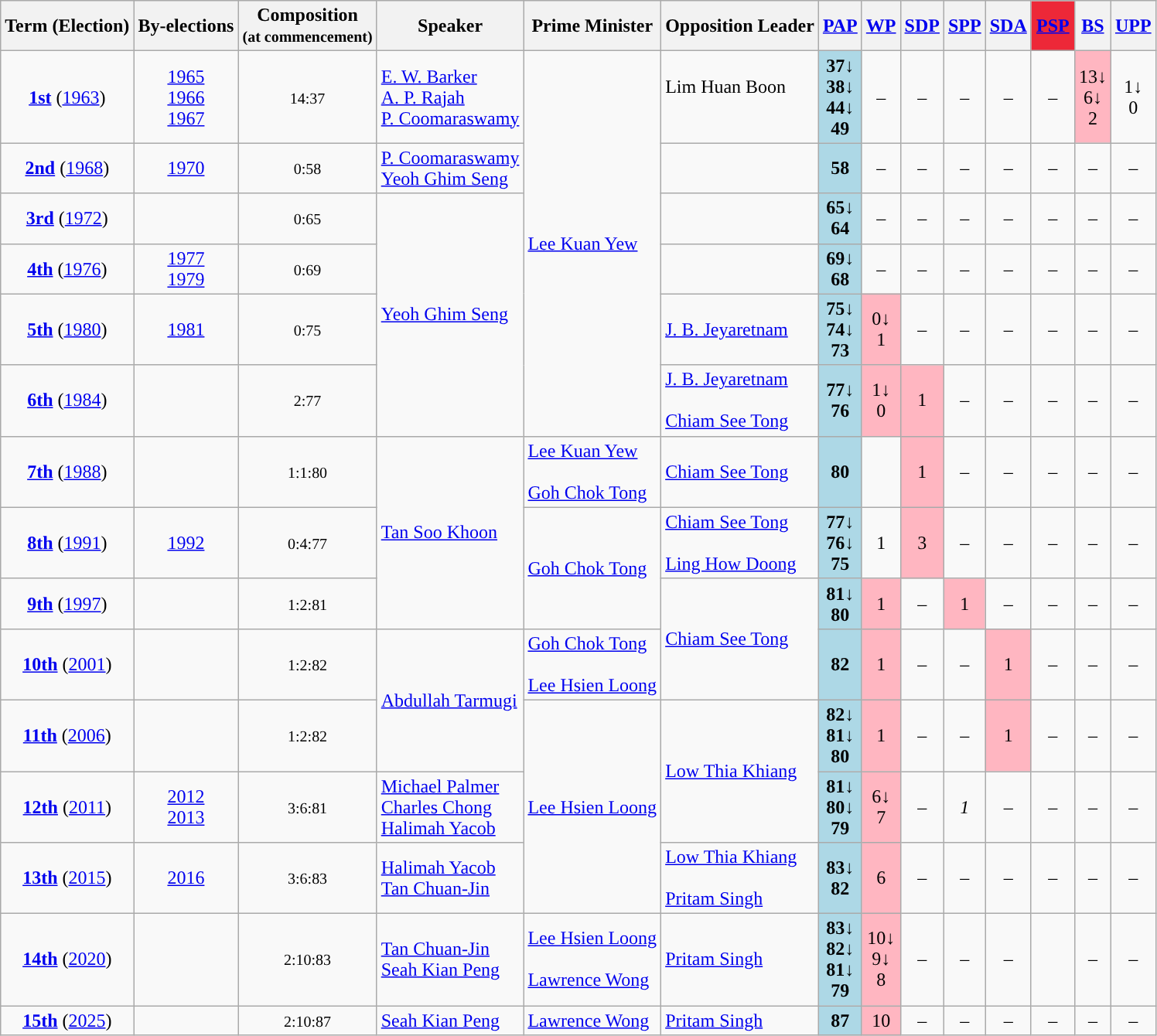<table class="wikitable" style="font-size:100%; text-align:center">
<tr align=center>
<th>Term (Election)</th>
<th>By-elections</th>
<th>Composition<br><small>(at commencement)</small></th>
<th>Speaker</th>
<th>Prime Minister</th>
<th>Opposition Leader</th>
<th style="background:"><a href='#'><span>PAP</span></a></th>
<th style="background:"><a href='#'><span>WP</span></a></th>
<th style="background:"><a href='#'><span>SDP</span></a></th>
<th style="background:"><a href='#'><span>SPP</span></a></th>
<th style="background:"><a href='#'><span>SDA</span></a></th>
<th style="background:#ED2838; width:30px;"><a href='#'><span>PSP</span></a></th>
<th style="background:"><a href='#'><span>BS</span></a></th>
<th style="background:"><a href='#'><span>UPP</span></a></th>
</tr>
<tr>
<td align=center><strong><a href='#'>1st</a></strong> (<a href='#'>1963</a>)</td>
<td><a href='#'>1965</a><br><a href='#'>1966</a><br><a href='#'>1967</a></td>
<td><small><span>14</span>:<span>37</span></small><br></td>
<td align=left><a href='#'>E. W. Barker</a> <br><a href='#'>A. P. Rajah</a> <br><a href='#'>P. Coomaraswamy</a> </td>
<td rowspan="6" align="left"><a href='#'>Lee Kuan Yew</a><br></td>
<td align=left>Lim Huan Boon<br><br></td>
<td style="background:lightblue;"><strong>37</strong>↓<br><strong>38</strong>↓<br><strong>44</strong>↓<br><strong>49</strong></td>
<td>–</td>
<td>–</td>
<td>–</td>
<td>–</td>
<td>–</td>
<td style="background:lightpink;">13↓<br>6↓<br>2</td>
<td>1↓<br>0</td>
</tr>
<tr>
<td align=center><strong><a href='#'>2nd</a></strong> (<a href='#'>1968</a>)</td>
<td><a href='#'>1970</a></td>
<td><small><span>0</span>:<span>58</span></small><br></td>
<td align=left><a href='#'>P. Coomaraswamy</a> <br><a href='#'>Yeoh Ghim Seng</a> </td>
<td></td>
<td style="background:lightblue;"><strong>58</strong></td>
<td>–</td>
<td>–</td>
<td>–</td>
<td>–</td>
<td>–</td>
<td>–</td>
<td>–</td>
</tr>
<tr>
<td align=center><strong><a href='#'>3rd</a></strong> (<a href='#'>1972</a>)</td>
<td></td>
<td><small><span>0</span>:<span>65</span></small><br></td>
<td rowspan="4" align="left"><a href='#'>Yeoh Ghim Seng</a></td>
<td></td>
<td style="background:lightblue;"><strong>65</strong>↓<br><strong>64</strong></td>
<td>–</td>
<td>–</td>
<td>–</td>
<td>–</td>
<td>–</td>
<td>–</td>
<td>–</td>
</tr>
<tr>
<td align=center><strong><a href='#'>4th</a></strong> (<a href='#'>1976</a>)</td>
<td><a href='#'>1977</a><br><a href='#'>1979</a></td>
<td><small><span>0</span>:<span>69</span></small><br></td>
<td></td>
<td style="background:lightblue;"><strong>69</strong>↓<br><strong>68</strong></td>
<td>–</td>
<td>–</td>
<td>–</td>
<td>–</td>
<td>–</td>
<td>–</td>
<td>–</td>
</tr>
<tr>
<td align=center><strong><a href='#'>5th</a></strong> (<a href='#'>1980</a>)</td>
<td><a href='#'>1981</a></td>
<td><small><span>0</span>:<span>75</span></small><br></td>
<td align=left><a href='#'>J. B. Jeyaretnam</a><br></td>
<td style="background:lightblue;"><strong>75</strong>↓<br><strong>74</strong>↓<br><strong>73</strong></td>
<td style="background:lightpink;">0↓<br>1</td>
<td>–</td>
<td>–</td>
<td>–</td>
<td>–</td>
<td>–</td>
<td>–</td>
</tr>
<tr>
<td align=center><strong><a href='#'>6th</a></strong> (<a href='#'>1984</a>)</td>
<td></td>
<td><small><span>2</span>:<span>77</span></small><br></td>
<td align=left><a href='#'>J. B. Jeyaretnam</a> <br><br><a href='#'>Chiam See Tong</a> <br></td>
<td style="background:lightblue;"><strong>77</strong>↓<br><strong>76</strong></td>
<td style="background:lightpink;">1↓<br>0</td>
<td style="background:lightpink;">1</td>
<td>–</td>
<td>–</td>
<td>–</td>
<td>–</td>
<td>–</td>
</tr>
<tr>
<td align=center><strong><a href='#'>7th</a></strong> (<a href='#'>1988</a>)</td>
<td></td>
<td><small><span>1</span>:<span>1</span>:<span>80</span></small><br></td>
<td rowspan="3" align="left"><a href='#'>Tan Soo Khoon</a></td>
<td align=left><a href='#'>Lee Kuan Yew</a> <br><br><a href='#'>Goh Chok Tong</a> <br></td>
<td align=left><a href='#'>Chiam See Tong</a><br></td>
<td style="background:lightblue;"><strong>80</strong></td>
<td></td>
<td style="background:lightpink;">1</td>
<td>–</td>
<td>–</td>
<td>–</td>
<td>–</td>
<td>–</td>
</tr>
<tr>
<td align=center><strong><a href='#'>8th</a></strong> (<a href='#'>1991</a>)</td>
<td><a href='#'>1992</a></td>
<td><small><span>0</span>:<span>4</span>:<span>77</span></small><br></td>
<td rowspan="2" align="left"><a href='#'>Goh Chok Tong</a><br></td>
<td align=left><a href='#'>Chiam See Tong</a> <br><br><a href='#'>Ling How Doong</a> <br></td>
<td style="background:lightblue;"><strong>77</strong>↓<br><strong>76</strong>↓<br><strong>75</strong></td>
<td>1</td>
<td style="background:lightpink;">3</td>
<td>–</td>
<td>–</td>
<td>–</td>
<td>–</td>
<td>–</td>
</tr>
<tr>
<td align=center><strong><a href='#'>9th</a></strong> (<a href='#'>1997</a>)</td>
<td></td>
<td><small><span>1</span>:<span>2</span>:<span>81</span></small><br></td>
<td rowspan="2" align="left"><a href='#'>Chiam See Tong</a><br></td>
<td style="background:lightblue;"><strong>81</strong>↓<br><strong>80</strong></td>
<td style="background:lightpink;">1<br></td>
<td>–</td>
<td style="background:lightpink;">1</td>
<td>–</td>
<td>–</td>
<td>–</td>
<td>–</td>
</tr>
<tr>
<td align=center><strong><a href='#'>10th</a></strong> (<a href='#'>2001</a>)</td>
<td></td>
<td><small><span>1</span>:<span>2</span>:<span>82</span></small><br></td>
<td rowspan="2" align="left"><a href='#'>Abdullah Tarmugi</a></td>
<td align=left><a href='#'>Goh Chok Tong</a> <br><br><a href='#'>Lee Hsien Loong</a> <br></td>
<td style="background:lightblue;"><strong>82</strong></td>
<td style="background:lightpink;">1</td>
<td>–</td>
<td>–</td>
<td style="background:lightpink;">1<br></td>
<td>–</td>
<td>–</td>
<td>–</td>
</tr>
<tr>
<td align=center><strong><a href='#'>11th</a></strong> (<a href='#'>2006</a>)</td>
<td></td>
<td><small><span>1</span>:<span>2</span>:<span>82</span></small><br></td>
<td rowspan="3" align="left"><a href='#'>Lee Hsien Loong</a><br></td>
<td rowspan="2" align="left"><a href='#'>Low Thia Khiang</a><br></td>
<td style="background:lightblue;"><strong>82</strong>↓<br><strong>81</strong>↓<br><strong>80</strong></td>
<td style="background:lightpink;">1<br></td>
<td>–</td>
<td>–</td>
<td style="background:lightpink;">1</td>
<td>–</td>
<td>–</td>
<td>–</td>
</tr>
<tr>
<td align=center><strong><a href='#'>12th</a></strong> (<a href='#'>2011</a>)</td>
<td><a href='#'>2012</a><br><a href='#'>2013</a></td>
<td><small><span>3</span>:<span>6</span>:<span>81</span></small><br></td>
<td align=left><a href='#'>Michael Palmer</a> <br><a href='#'>Charles Chong</a> <br><a href='#'>Halimah Yacob</a> </td>
<td style="background:lightblue;"><strong>81</strong>↓<br><strong>80</strong>↓<br><strong>79</strong></td>
<td style="background:lightpink;">6↓<br>7<br></td>
<td>–</td>
<td><em>1 </em></td>
<td>–</td>
<td>–</td>
<td>–</td>
<td>–</td>
</tr>
<tr>
<td align=center><strong><a href='#'>13th</a></strong> (<a href='#'>2015</a>)</td>
<td><a href='#'>2016</a></td>
<td><small><span>3</span>:<span>6</span>:<span>83</span></small><br></td>
<td align=left><a href='#'>Halimah Yacob</a> <br><a href='#'>Tan Chuan-Jin</a> </td>
<td align=left><a href='#'>Low Thia Khiang</a> <br><br><a href='#'>Pritam Singh</a> <br></td>
<td style="background:lightblue;"><strong>83</strong>↓<br><strong>82</strong></td>
<td style="background:lightpink;">6<br></td>
<td>–</td>
<td>–</td>
<td>–</td>
<td>–</td>
<td>–</td>
<td>–</td>
</tr>
<tr>
<td align=center><strong><a href='#'>14th</a></strong> (<a href='#'>2020</a>)</td>
<td></td>
<td><small><span>2</span>:<span>10</span>:<span>83</span></small><br></td>
<td align=left><a href='#'>Tan Chuan-Jin</a>  <br><a href='#'>Seah Kian Peng</a> </td>
<td align="left"><a href='#'>Lee Hsien Loong</a> <br><br><a href='#'>Lawrence Wong</a> <br></td>
<td align=left><a href='#'>Pritam Singh</a><br></td>
<td style="background:lightblue;"><strong>83</strong>↓<br><strong>82</strong>↓<br><strong>81</strong>↓<br><strong>79</strong></td>
<td style="background:lightpink;">10↓<br>9↓<br>8</td>
<td>–</td>
<td>–</td>
<td>–</td>
<td></td>
<td>–</td>
<td>–</td>
</tr>
<tr>
<td align=center><strong><a href='#'>15th</a></strong> (<a href='#'>2025</a>)</td>
<td></td>
<td><small><span>2</span>:<span>10</span>:<span>87</span></small><br></td>
<td align=left><a href='#'>Seah Kian Peng</a></td>
<td align="left"><a href='#'>Lawrence Wong</a><br></td>
<td align=left><a href='#'>Pritam Singh</a><br></td>
<td style="background:lightblue;"><strong>87</strong></td>
<td style="background:lightpink;">10 <br> </td>
<td>–</td>
<td>–</td>
<td>–</td>
<td>–</td>
<td>–</td>
<td>–</td>
</tr>
</table>
